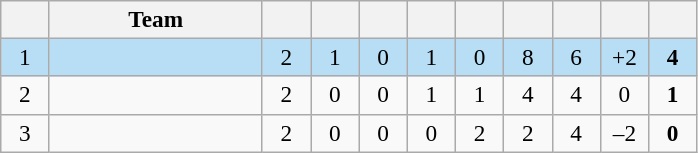<table class="wikitable" style="text-align: center; font-size: 97%;">
<tr>
<th width="25"></th>
<th width="135">Team</th>
<th width="25"></th>
<th width="25"></th>
<th width="25"></th>
<th width="25"></th>
<th width="25"></th>
<th width="25"></th>
<th width="25"></th>
<th width="25"></th>
<th width="25"></th>
</tr>
<tr style="background-color: #b8def6;">
<td>1</td>
<td align=left></td>
<td>2</td>
<td>1</td>
<td>0</td>
<td>1</td>
<td>0</td>
<td>8</td>
<td>6</td>
<td>+2</td>
<td><strong>4</strong></td>
</tr>
<tr>
<td>2</td>
<td align=left></td>
<td>2</td>
<td>0</td>
<td>0</td>
<td>1</td>
<td>1</td>
<td>4</td>
<td>4</td>
<td>0</td>
<td><strong>1</strong></td>
</tr>
<tr>
<td>3</td>
<td align=left></td>
<td>2</td>
<td>0</td>
<td>0</td>
<td>0</td>
<td>2</td>
<td>2</td>
<td>4</td>
<td>–2</td>
<td><strong>0</strong></td>
</tr>
</table>
